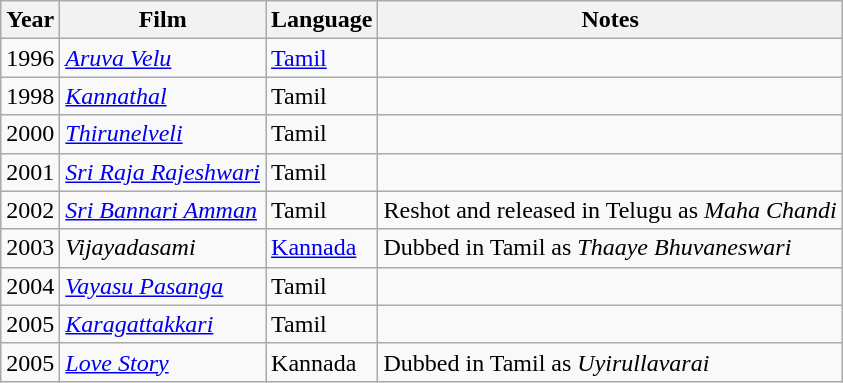<table class="wikitable sortable">
<tr>
<th>Year</th>
<th>Film</th>
<th>Language</th>
<th class=unsortable>Notes</th>
</tr>
<tr>
<td>1996</td>
<td><em><a href='#'>Aruva Velu</a></em></td>
<td><a href='#'>Tamil</a></td>
<td></td>
</tr>
<tr>
<td>1998</td>
<td><em><a href='#'>Kannathal</a></em></td>
<td>Tamil</td>
<td></td>
</tr>
<tr>
<td>2000</td>
<td><em><a href='#'>Thirunelveli</a></em></td>
<td>Tamil</td>
<td></td>
</tr>
<tr>
<td>2001</td>
<td><em><a href='#'>Sri Raja Rajeshwari</a></em></td>
<td>Tamil</td>
<td></td>
</tr>
<tr>
<td>2002</td>
<td><em><a href='#'>Sri Bannari Amman</a></em></td>
<td>Tamil</td>
<td>Reshot and released in Telugu as <em>Maha Chandi</em></td>
</tr>
<tr>
<td>2003</td>
<td><em>Vijayadasami</em></td>
<td><a href='#'>Kannada</a></td>
<td>Dubbed in Tamil as <em>Thaaye Bhuvaneswari</em></td>
</tr>
<tr>
<td>2004</td>
<td><em><a href='#'>Vayasu Pasanga</a></em></td>
<td>Tamil</td>
<td></td>
</tr>
<tr>
<td>2005</td>
<td><em><a href='#'>Karagattakkari</a></em></td>
<td>Tamil</td>
<td></td>
</tr>
<tr>
<td>2005</td>
<td><em><a href='#'>Love Story</a></em></td>
<td>Kannada</td>
<td>Dubbed in Tamil as <em>Uyirullavarai</em></td>
</tr>
</table>
